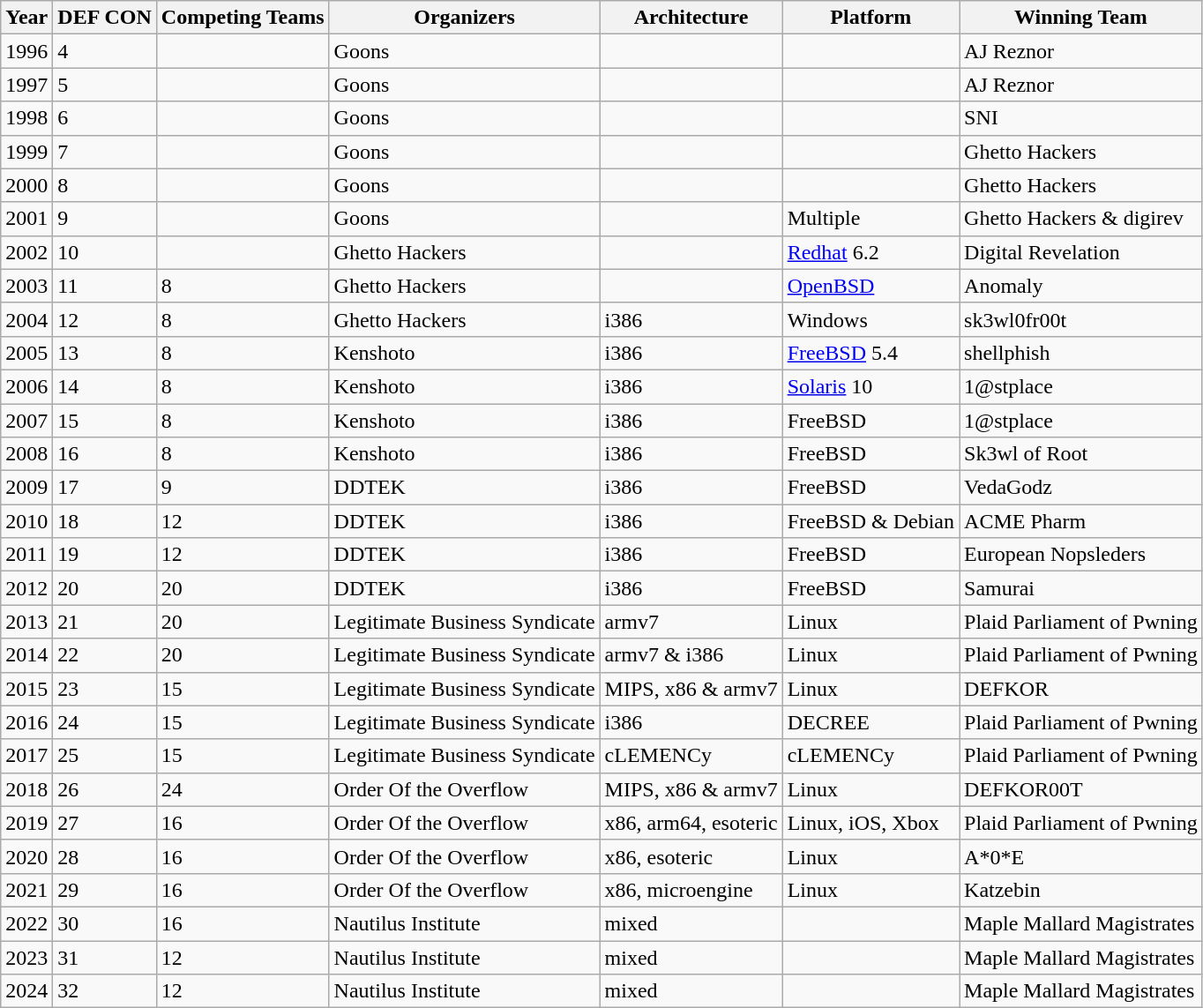<table class="wikitable">
<tr>
<th>Year</th>
<th>DEF CON</th>
<th>Competing Teams</th>
<th>Organizers</th>
<th>Architecture</th>
<th>Platform</th>
<th>Winning Team</th>
</tr>
<tr>
<td>1996</td>
<td>4</td>
<td></td>
<td>Goons</td>
<td></td>
<td></td>
<td>AJ Reznor</td>
</tr>
<tr>
<td>1997</td>
<td>5</td>
<td></td>
<td>Goons</td>
<td></td>
<td></td>
<td>AJ Reznor</td>
</tr>
<tr>
<td>1998</td>
<td>6</td>
<td></td>
<td>Goons</td>
<td></td>
<td></td>
<td>SNI</td>
</tr>
<tr>
<td>1999</td>
<td>7</td>
<td></td>
<td>Goons</td>
<td></td>
<td></td>
<td>Ghetto Hackers</td>
</tr>
<tr>
<td>2000</td>
<td>8</td>
<td></td>
<td>Goons</td>
<td></td>
<td></td>
<td>Ghetto Hackers</td>
</tr>
<tr>
<td>2001</td>
<td>9</td>
<td></td>
<td>Goons</td>
<td></td>
<td>Multiple</td>
<td>Ghetto Hackers & digirev</td>
</tr>
<tr>
<td>2002</td>
<td>10</td>
<td></td>
<td>Ghetto Hackers</td>
<td></td>
<td><a href='#'>Redhat</a> 6.2</td>
<td>Digital Revelation</td>
</tr>
<tr>
<td>2003</td>
<td>11</td>
<td>8</td>
<td>Ghetto Hackers</td>
<td></td>
<td><a href='#'>OpenBSD</a></td>
<td>Anomaly</td>
</tr>
<tr>
<td>2004</td>
<td>12</td>
<td>8</td>
<td>Ghetto Hackers</td>
<td>i386</td>
<td>Windows</td>
<td>sk3wl0fr00t</td>
</tr>
<tr>
<td>2005</td>
<td>13</td>
<td>8</td>
<td>Kenshoto</td>
<td>i386</td>
<td><a href='#'>FreeBSD</a> 5.4</td>
<td>shellphish</td>
</tr>
<tr>
<td>2006</td>
<td>14</td>
<td>8</td>
<td>Kenshoto</td>
<td>i386</td>
<td><a href='#'>Solaris</a> 10</td>
<td>1@stplace</td>
</tr>
<tr>
<td>2007</td>
<td>15</td>
<td>8</td>
<td>Kenshoto</td>
<td>i386</td>
<td>FreeBSD</td>
<td>1@stplace</td>
</tr>
<tr>
<td>2008</td>
<td>16</td>
<td>8</td>
<td>Kenshoto</td>
<td>i386</td>
<td>FreeBSD</td>
<td>Sk3wl of Root</td>
</tr>
<tr>
<td>2009</td>
<td>17</td>
<td>9</td>
<td>DDTEK</td>
<td>i386</td>
<td>FreeBSD</td>
<td>VedaGodz</td>
</tr>
<tr>
<td>2010</td>
<td>18</td>
<td>12</td>
<td>DDTEK</td>
<td>i386</td>
<td>FreeBSD & Debian</td>
<td>ACME Pharm</td>
</tr>
<tr>
<td>2011</td>
<td>19</td>
<td>12</td>
<td>DDTEK</td>
<td>i386</td>
<td>FreeBSD</td>
<td>European Nopsleders</td>
</tr>
<tr>
<td>2012</td>
<td>20</td>
<td>20</td>
<td>DDTEK</td>
<td>i386</td>
<td>FreeBSD</td>
<td>Samurai</td>
</tr>
<tr>
<td>2013</td>
<td>21</td>
<td>20</td>
<td>Legitimate Business Syndicate</td>
<td>armv7</td>
<td>Linux</td>
<td>Plaid Parliament of Pwning</td>
</tr>
<tr>
<td>2014</td>
<td>22</td>
<td>20</td>
<td>Legitimate Business Syndicate</td>
<td>armv7 & i386</td>
<td>Linux</td>
<td>Plaid Parliament of Pwning</td>
</tr>
<tr>
<td>2015</td>
<td>23</td>
<td>15</td>
<td>Legitimate Business Syndicate</td>
<td>MIPS, x86 & armv7</td>
<td>Linux</td>
<td>DEFKOR</td>
</tr>
<tr>
<td>2016</td>
<td>24</td>
<td>15</td>
<td>Legitimate Business Syndicate</td>
<td>i386</td>
<td>DECREE</td>
<td>Plaid Parliament of Pwning</td>
</tr>
<tr>
<td>2017</td>
<td>25</td>
<td>15</td>
<td>Legitimate Business Syndicate</td>
<td>cLEMENCy</td>
<td>cLEMENCy</td>
<td>Plaid Parliament of Pwning</td>
</tr>
<tr>
<td>2018</td>
<td>26</td>
<td>24</td>
<td>Order Of the Overflow</td>
<td>MIPS, x86 & armv7</td>
<td>Linux</td>
<td>DEFKOR00T</td>
</tr>
<tr>
<td>2019</td>
<td>27</td>
<td>16</td>
<td>Order Of the Overflow</td>
<td>x86, arm64, esoteric</td>
<td>Linux, iOS, Xbox</td>
<td>Plaid Parliament of Pwning</td>
</tr>
<tr>
<td>2020</td>
<td>28</td>
<td>16</td>
<td>Order Of the Overflow</td>
<td>x86, esoteric</td>
<td>Linux</td>
<td>A*0*E</td>
</tr>
<tr>
<td>2021</td>
<td>29</td>
<td>16</td>
<td>Order Of the Overflow</td>
<td>x86, microengine</td>
<td>Linux</td>
<td>Katzebin</td>
</tr>
<tr>
<td>2022</td>
<td>30</td>
<td>16</td>
<td>Nautilus Institute</td>
<td>mixed</td>
<td></td>
<td>Maple Mallard Magistrates</td>
</tr>
<tr>
<td>2023</td>
<td>31</td>
<td>12</td>
<td>Nautilus Institute</td>
<td>mixed</td>
<td></td>
<td>Maple Mallard Magistrates</td>
</tr>
<tr>
<td>2024</td>
<td>32</td>
<td>12</td>
<td>Nautilus Institute</td>
<td>mixed</td>
<td></td>
<td>Maple Mallard Magistrates</td>
</tr>
</table>
